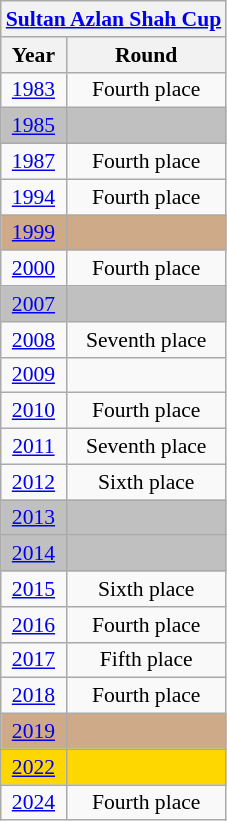<table class="wikitable" style="text-align: center; font-size: 90%;">
<tr>
<th colspan="8"><a href='#'>Sultan Azlan Shah Cup</a></th>
</tr>
<tr>
<th>Year</th>
<th>Round</th>
</tr>
<tr>
<td><a href='#'>1983</a></td>
<td>Fourth place</td>
</tr>
<tr bgcolor=silver>
<td><a href='#'>1985</a></td>
<td></td>
</tr>
<tr>
<td><a href='#'>1987</a></td>
<td>Fourth place</td>
</tr>
<tr>
<td><a href='#'>1994</a></td>
<td>Fourth place</td>
</tr>
<tr bgcolor=#CFAA88>
<td><a href='#'>1999</a></td>
<td></td>
</tr>
<tr>
<td><a href='#'>2000</a></td>
<td>Fourth place</td>
</tr>
<tr bgcolor=silver>
<td><a href='#'>2007</a></td>
<td></td>
</tr>
<tr>
<td><a href='#'>2008</a></td>
<td>Seventh place</td>
</tr>
<tr>
<td><a href='#'>2009</a></td>
<td></td>
</tr>
<tr>
<td><a href='#'>2010</a></td>
<td>Fourth place</td>
</tr>
<tr>
<td><a href='#'>2011</a></td>
<td>Seventh place</td>
</tr>
<tr>
<td><a href='#'>2012</a></td>
<td>Sixth place</td>
</tr>
<tr bgcolor=silver>
<td><a href='#'>2013</a></td>
<td></td>
</tr>
<tr bgcolor=silver>
<td><a href='#'>2014</a></td>
<td></td>
</tr>
<tr>
<td><a href='#'>2015</a></td>
<td>Sixth place</td>
</tr>
<tr>
<td><a href='#'>2016</a></td>
<td>Fourth place</td>
</tr>
<tr>
<td><a href='#'>2017</a></td>
<td>Fifth place</td>
</tr>
<tr>
<td><a href='#'>2018</a></td>
<td>Fourth place</td>
</tr>
<tr bgcolor=#CFAA88>
<td><a href='#'>2019</a></td>
<td></td>
</tr>
<tr bgcolor=gold>
<td><a href='#'>2022</a></td>
<td></td>
</tr>
<tr>
<td><a href='#'>2024</a></td>
<td>Fourth place</td>
</tr>
</table>
